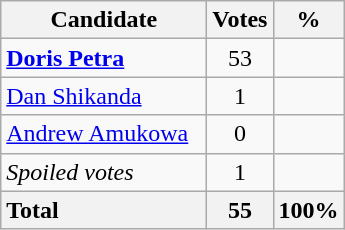<table class="wikitable" style="text-align: center;">
<tr>
<th width="130">Candidate</th>
<th>Votes</th>
<th>%</th>
</tr>
<tr>
<td style="text-align: left;"><strong><a href='#'>Doris Petra</a></strong></td>
<td>53</td>
<td></td>
</tr>
<tr>
<td style="text-align: left;"><a href='#'>Dan Shikanda</a></td>
<td>1</td>
<td></td>
</tr>
<tr>
<td style="text-align: left;"><a href='#'>Andrew Amukowa</a></td>
<td>0</td>
<td></td>
</tr>
<tr>
<td style="text-align: left;"><em>Spoiled votes</em></td>
<td>1</td>
<td></td>
</tr>
<tr>
<th style="text-align: left;">Total</th>
<th>55</th>
<th>100%</th>
</tr>
</table>
